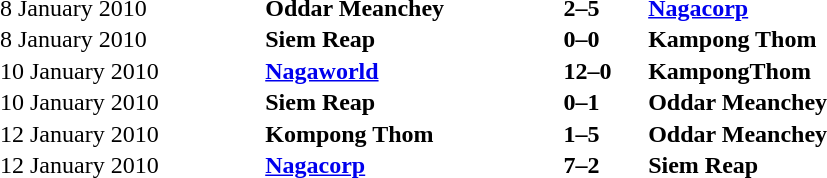<table width=50% cellspacing=1>
<tr>
<th></th>
<th></th>
<th></th>
</tr>
<tr>
<td>8 January 2010</td>
<td align=left><strong>Oddar Meanchey</strong></td>
<td align=left><strong>2–5</strong></td>
<td><strong><a href='#'>Nagacorp</a></strong></td>
</tr>
<tr>
<td>8 January 2010</td>
<td align=left><strong>Siem Reap</strong></td>
<td align=left><strong>0–0</strong></td>
<td><strong>Kampong Thom</strong></td>
</tr>
<tr>
<td>10 January 2010</td>
<td align=left><strong><a href='#'>Nagaworld</a></strong></td>
<td align=left><strong>12–0</strong></td>
<td><strong>KampongThom</strong></td>
</tr>
<tr>
<td>10 January 2010</td>
<td align=left><strong>Siem Reap</strong></td>
<td align=left><strong>0–1</strong></td>
<td><strong>Oddar Meanchey</strong></td>
</tr>
<tr>
<td>12 January 2010</td>
<td align=left><strong>Kompong Thom</strong></td>
<td align=left><strong>1–5</strong></td>
<td><strong>Oddar Meanchey</strong></td>
</tr>
<tr>
<td>12 January 2010</td>
<td align=left><strong><a href='#'>Nagacorp</a></strong></td>
<td align=left><strong>7–2</strong></td>
<td><strong>Siem Reap</strong></td>
</tr>
</table>
